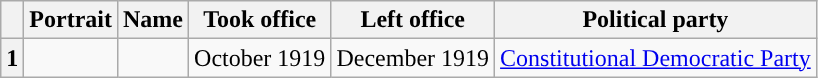<table class="wikitable" style="text-align:center">
<tr>
<th></th>
<th>Portrait</th>
<th>Name</th>
<th>Took office</th>
<th>Left office</th>
<th>Political party</th>
</tr>
<tr>
<th style="background:">1</th>
<td></td>
<td></td>
<td>October 1919</td>
<td>December 1919</td>
<td><a href='#'>Constitutional Democratic Party</a></td>
</tr>
</table>
